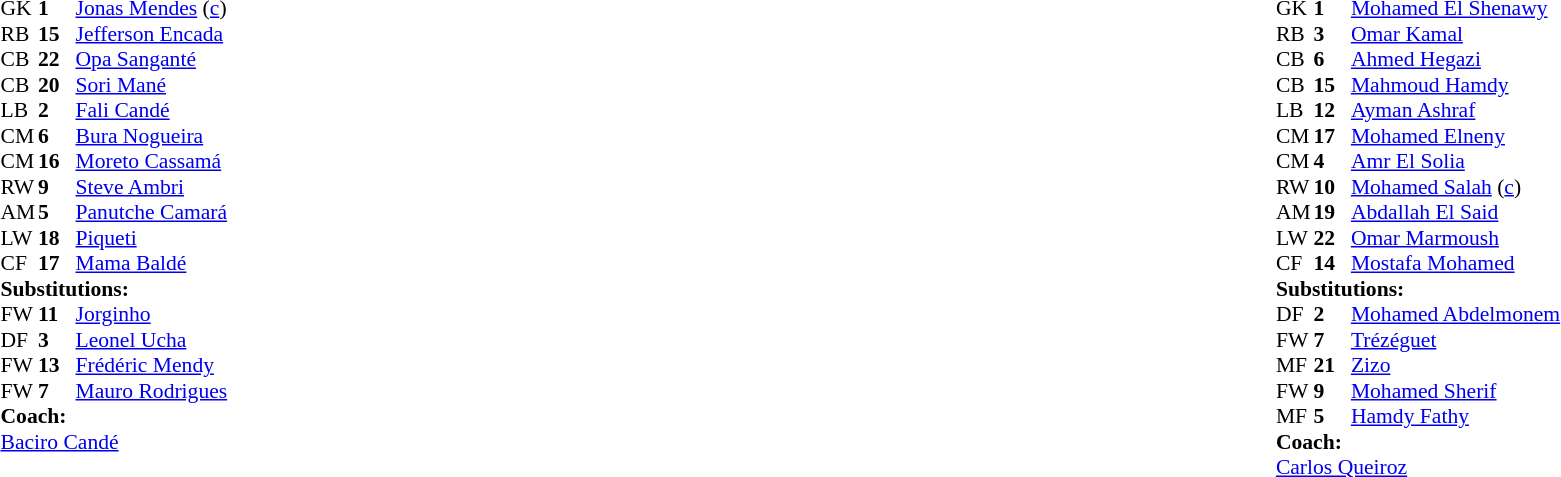<table width="100%">
<tr>
<td valign="top" width="40%"><br><table style="font-size:90%" cellspacing="0" cellpadding="0">
<tr>
<th width=25></th>
<th width=25></th>
</tr>
<tr>
<td>GK</td>
<td><strong>1</strong></td>
<td><a href='#'>Jonas Mendes</a> (<a href='#'>c</a>)</td>
</tr>
<tr>
<td>RB</td>
<td><strong>15</strong></td>
<td><a href='#'>Jefferson Encada</a></td>
<td></td>
<td></td>
</tr>
<tr>
<td>CB</td>
<td><strong>22</strong></td>
<td><a href='#'>Opa Sanganté</a></td>
</tr>
<tr>
<td>CB</td>
<td><strong>20</strong></td>
<td><a href='#'>Sori Mané</a></td>
</tr>
<tr>
<td>LB</td>
<td><strong>2</strong></td>
<td><a href='#'>Fali Candé</a></td>
</tr>
<tr>
<td>CM</td>
<td><strong>6</strong></td>
<td><a href='#'>Bura Nogueira</a></td>
</tr>
<tr>
<td>CM</td>
<td><strong>16</strong></td>
<td><a href='#'>Moreto Cassamá</a></td>
<td></td>
</tr>
<tr>
<td>RW</td>
<td><strong>9</strong></td>
<td><a href='#'>Steve Ambri</a></td>
<td></td>
<td></td>
</tr>
<tr>
<td>AM</td>
<td><strong>5</strong></td>
<td><a href='#'>Panutche Camará</a></td>
<td></td>
<td></td>
</tr>
<tr>
<td>LW</td>
<td><strong>18</strong></td>
<td><a href='#'>Piqueti</a></td>
<td></td>
<td></td>
</tr>
<tr>
<td>CF</td>
<td><strong>17</strong></td>
<td><a href='#'>Mama Baldé</a></td>
</tr>
<tr>
<td colspan=3><strong>Substitutions:</strong></td>
</tr>
<tr>
<td>FW</td>
<td><strong>11</strong></td>
<td><a href='#'>Jorginho</a></td>
<td></td>
<td></td>
</tr>
<tr>
<td>DF</td>
<td><strong>3</strong></td>
<td><a href='#'>Leonel Ucha</a></td>
<td></td>
<td></td>
</tr>
<tr>
<td>FW</td>
<td><strong>13</strong></td>
<td><a href='#'>Frédéric Mendy</a></td>
<td></td>
<td></td>
</tr>
<tr>
<td>FW</td>
<td><strong>7</strong></td>
<td><a href='#'>Mauro Rodrigues</a></td>
<td></td>
<td></td>
</tr>
<tr>
<td colspan=3><strong>Coach:</strong></td>
</tr>
<tr>
<td colspan=3><a href='#'>Baciro Candé</a></td>
</tr>
</table>
</td>
<td valign="top"></td>
<td valign="top" width="50%"><br><table style="font-size:90%; margin:auto" cellspacing="0" cellpadding="0">
<tr>
<th width=25></th>
<th width=25></th>
</tr>
<tr>
<td>GK</td>
<td><strong>1</strong></td>
<td><a href='#'>Mohamed El Shenawy</a></td>
</tr>
<tr>
<td>RB</td>
<td><strong>3</strong></td>
<td><a href='#'>Omar Kamal</a></td>
</tr>
<tr>
<td>CB</td>
<td><strong>6</strong></td>
<td><a href='#'>Ahmed Hegazi</a></td>
</tr>
<tr>
<td>CB</td>
<td><strong>15</strong></td>
<td><a href='#'>Mahmoud Hamdy</a></td>
<td></td>
<td></td>
</tr>
<tr>
<td>LB</td>
<td><strong>12</strong></td>
<td><a href='#'>Ayman Ashraf</a></td>
</tr>
<tr>
<td>CM</td>
<td><strong>17</strong></td>
<td><a href='#'>Mohamed Elneny</a></td>
<td></td>
<td></td>
</tr>
<tr>
<td>CM</td>
<td><strong>4</strong></td>
<td><a href='#'>Amr El Solia</a></td>
</tr>
<tr>
<td>RW</td>
<td><strong>10</strong></td>
<td><a href='#'>Mohamed Salah</a> (<a href='#'>c</a>)</td>
</tr>
<tr>
<td>AM</td>
<td><strong>19</strong></td>
<td><a href='#'>Abdallah El Said</a></td>
<td></td>
<td></td>
</tr>
<tr>
<td>LW</td>
<td><strong>22</strong></td>
<td><a href='#'>Omar Marmoush</a></td>
<td></td>
<td></td>
</tr>
<tr>
<td>CF</td>
<td><strong>14</strong></td>
<td><a href='#'>Mostafa Mohamed</a></td>
<td></td>
<td></td>
</tr>
<tr>
<td colspan=3><strong>Substitutions:</strong></td>
</tr>
<tr>
<td>DF</td>
<td><strong>2</strong></td>
<td><a href='#'>Mohamed Abdelmonem</a></td>
<td></td>
<td></td>
</tr>
<tr>
<td>FW</td>
<td><strong>7</strong></td>
<td><a href='#'>Trézéguet</a></td>
<td></td>
<td></td>
</tr>
<tr>
<td>MF</td>
<td><strong>21</strong></td>
<td><a href='#'>Zizo</a></td>
<td></td>
<td></td>
</tr>
<tr>
<td>FW</td>
<td><strong>9</strong></td>
<td><a href='#'>Mohamed Sherif</a></td>
<td></td>
<td></td>
</tr>
<tr>
<td>MF</td>
<td><strong>5</strong></td>
<td><a href='#'>Hamdy Fathy</a></td>
<td></td>
<td></td>
</tr>
<tr>
<td colspan=3><strong>Coach:</strong></td>
</tr>
<tr>
<td colspan=3> <a href='#'>Carlos Queiroz</a></td>
</tr>
</table>
</td>
</tr>
</table>
